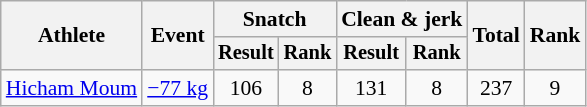<table class="wikitable" style="font-size:90%">
<tr>
<th rowspan="2">Athlete</th>
<th rowspan="2">Event</th>
<th colspan="2">Snatch</th>
<th colspan="2">Clean & jerk</th>
<th rowspan="2">Total</th>
<th rowspan="2">Rank</th>
</tr>
<tr style="font-size:95%">
<th>Result</th>
<th>Rank</th>
<th>Result</th>
<th>Rank</th>
</tr>
<tr align=center>
<td align=left><a href='#'>Hicham Moum</a></td>
<td align=left><a href='#'>−77 kg</a></td>
<td>106</td>
<td>8</td>
<td>131</td>
<td>8</td>
<td>237</td>
<td>9</td>
</tr>
</table>
